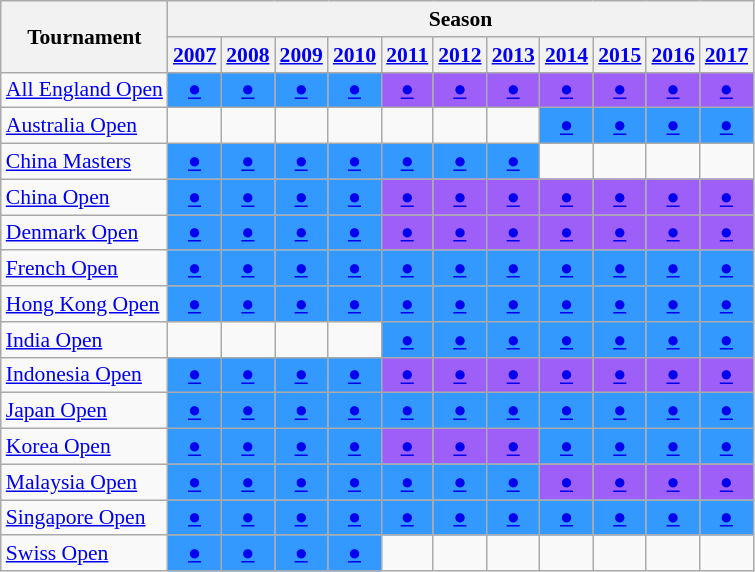<table class=wikitable style="text-align:left; font-size:90%">
<tr>
<th rowspan="2">Tournament</th>
<th colspan="15">Season</th>
</tr>
<tr>
<th><a href='#'>2007</a></th>
<th><a href='#'>2008</a></th>
<th><a href='#'>2009</a></th>
<th><a href='#'>2010</a></th>
<th><a href='#'>2011</a></th>
<th><a href='#'>2012</a></th>
<th><a href='#'>2013</a></th>
<th><a href='#'>2014</a></th>
<th><a href='#'>2015</a></th>
<th><a href='#'>2016</a></th>
<th><a href='#'>2017</a></th>
</tr>
<tr>
<td><a href='#'>All England Open</a></td>
<td bgcolor=#3399ff align="center"><a href='#'>●</a></td>
<td bgcolor=#3399ff align="center"><a href='#'>●</a></td>
<td bgcolor=#3399ff align="center"><a href='#'>●</a></td>
<td bgcolor=#3399ff align="center"><a href='#'>●</a></td>
<td bgcolor=#9e5ff9 align="center"><a href='#'>●</a></td>
<td bgcolor=#9e5ff9 align="center"><a href='#'>●</a></td>
<td bgcolor=#9e5ff9 align="center"><a href='#'>●</a></td>
<td bgcolor=#9e5ff9 align="center"><a href='#'>●</a></td>
<td bgcolor=#9e5ff9 align="center"><a href='#'>●</a></td>
<td bgcolor=#9e5ff9 align="center"><a href='#'>●</a></td>
<td bgcolor=#9e5ff9 align="center"><a href='#'>●</a></td>
</tr>
<tr>
<td><a href='#'>Australia Open</a></td>
<td></td>
<td></td>
<td></td>
<td></td>
<td></td>
<td></td>
<td></td>
<td bgcolor=#3399ff align="center"><a href='#'>●</a></td>
<td bgcolor=#3399ff align="center"><a href='#'>●</a></td>
<td bgcolor=#3399ff align="center"><a href='#'>●</a></td>
<td bgcolor=#3399ff align="center"><a href='#'>●</a></td>
</tr>
<tr>
<td><a href='#'>China Masters</a></td>
<td bgcolor=#3399ff align="center"><a href='#'>●</a></td>
<td bgcolor=#3399ff align="center"><a href='#'>●</a></td>
<td bgcolor=#3399ff align="center"><a href='#'>●</a></td>
<td bgcolor=#3399ff align="center"><a href='#'>●</a></td>
<td bgcolor=#3399ff align="center"><a href='#'>●</a></td>
<td bgcolor=#3399ff align="center"><a href='#'>●</a></td>
<td bgcolor=#3399ff align="center"><a href='#'>●</a></td>
<td></td>
<td></td>
<td></td>
<td></td>
</tr>
<tr>
<td><a href='#'>China Open</a></td>
<td bgcolor=#3399ff align="center"><a href='#'>●</a></td>
<td bgcolor=#3399ff align="center"><a href='#'>●</a></td>
<td bgcolor=#3399ff align="center"><a href='#'>●</a></td>
<td bgcolor=#3399ff align="center"><a href='#'>●</a></td>
<td bgcolor=#9e5ff9 align="center"><a href='#'>●</a></td>
<td bgcolor=#9e5ff9 align="center"><a href='#'>●</a></td>
<td bgcolor=#9e5ff9 align="center"><a href='#'>●</a></td>
<td bgcolor=#9e5ff9 align="center"><a href='#'>●</a></td>
<td bgcolor=#9e5ff9 align="center"><a href='#'>●</a></td>
<td bgcolor=#9e5ff9 align="center"><a href='#'>●</a></td>
<td bgcolor=#9e5ff9 align="center"><a href='#'>●</a></td>
</tr>
<tr>
<td><a href='#'>Denmark Open</a></td>
<td bgcolor=#3399ff align="center"><a href='#'>●</a></td>
<td bgcolor=#3399ff align="center"><a href='#'>●</a></td>
<td bgcolor=#3399ff align="center"><a href='#'>●</a></td>
<td bgcolor=#3399ff align="center"><a href='#'>●</a></td>
<td bgcolor=#9e5ff9 align="center"><a href='#'>●</a></td>
<td bgcolor=#9e5ff9 align="center"><a href='#'>●</a></td>
<td bgcolor=#9e5ff9 align="center"><a href='#'>●</a></td>
<td bgcolor=#9e5ff9 align="center"><a href='#'>●</a></td>
<td bgcolor=#9e5ff9 align="center"><a href='#'>●</a></td>
<td bgcolor=#9e5ff9 align="center"><a href='#'>●</a></td>
<td bgcolor=#9e5ff9 align="center"><a href='#'>●</a></td>
</tr>
<tr>
<td><a href='#'>French Open</a></td>
<td bgcolor=#3399ff align="center"><a href='#'>●</a></td>
<td bgcolor=#3399ff align="center"><a href='#'>●</a></td>
<td bgcolor=#3399ff align="center"><a href='#'>●</a></td>
<td bgcolor=#3399ff align="center"><a href='#'>●</a></td>
<td bgcolor=#3399ff align="center"><a href='#'>●</a></td>
<td bgcolor=#3399ff align="center"><a href='#'>●</a></td>
<td bgcolor=#3399ff align="center"><a href='#'>●</a></td>
<td bgcolor=#3399ff align="center"><a href='#'>●</a></td>
<td bgcolor=#3399ff align="center"><a href='#'>●</a></td>
<td bgcolor=#3399ff align="center"><a href='#'>●</a></td>
<td bgcolor=#3399ff align="center"><a href='#'>●</a></td>
</tr>
<tr>
<td><a href='#'>Hong Kong Open</a></td>
<td bgcolor=#3399ff align="center"><a href='#'>●</a></td>
<td bgcolor=#3399ff align="center"><a href='#'>●</a></td>
<td bgcolor=#3399ff align="center"><a href='#'>●</a></td>
<td bgcolor=#3399ff align="center"><a href='#'>●</a></td>
<td bgcolor=#3399ff align="center"><a href='#'>●</a></td>
<td bgcolor=#3399ff align="center"><a href='#'>●</a></td>
<td bgcolor=#3399ff align="center"><a href='#'>●</a></td>
<td bgcolor=#3399ff align="center"><a href='#'>●</a></td>
<td bgcolor=#3399ff align="center"><a href='#'>●</a></td>
<td bgcolor=#3399ff align="center"><a href='#'>●</a></td>
<td bgcolor=#3399ff align="center"><a href='#'>●</a></td>
</tr>
<tr>
<td><a href='#'>India Open</a></td>
<td></td>
<td></td>
<td></td>
<td></td>
<td bgcolor=#3399ff align="center"><a href='#'>●</a></td>
<td bgcolor=#3399ff align="center"><a href='#'>●</a></td>
<td bgcolor=#3399ff align="center"><a href='#'>●</a></td>
<td bgcolor=#3399ff align="center"><a href='#'>●</a></td>
<td bgcolor=#3399ff align="center"><a href='#'>●</a></td>
<td bgcolor=#3399ff align="center"><a href='#'>●</a></td>
<td bgcolor=#3399ff align="center"><a href='#'>●</a></td>
</tr>
<tr>
<td><a href='#'>Indonesia Open</a></td>
<td bgcolor=#3399ff align="center"><a href='#'>●</a></td>
<td bgcolor=#3399ff align="center"><a href='#'>●</a></td>
<td bgcolor=#3399ff align="center"><a href='#'>●</a></td>
<td bgcolor=#3399ff align="center"><a href='#'>●</a></td>
<td bgcolor=#9e5ff9 align="center"><a href='#'>●</a></td>
<td bgcolor=#9e5ff9 align="center"><a href='#'>●</a></td>
<td bgcolor=#9e5ff9 align="center"><a href='#'>●</a></td>
<td bgcolor=#9e5ff9 align="center"><a href='#'>●</a></td>
<td bgcolor=#9e5ff9 align="center"><a href='#'>●</a></td>
<td bgcolor=#9e5ff9 align="center"><a href='#'>●</a></td>
<td bgcolor=#9e5ff9 align="center"><a href='#'>●</a></td>
</tr>
<tr>
<td><a href='#'>Japan Open</a></td>
<td bgcolor=#3399ff align="center"><a href='#'>●</a></td>
<td bgcolor=#3399ff align="center"><a href='#'>●</a></td>
<td bgcolor=#3399ff align="center"><a href='#'>●</a></td>
<td bgcolor=#3399ff align="center"><a href='#'>●</a></td>
<td bgcolor=#3399ff align="center"><a href='#'>●</a></td>
<td bgcolor=#3399ff align="center"><a href='#'>●</a></td>
<td bgcolor=#3399ff align="center"><a href='#'>●</a></td>
<td bgcolor=#3399ff align="center"><a href='#'>●</a></td>
<td bgcolor=#3399ff align="center"><a href='#'>●</a></td>
<td bgcolor=#3399ff align="center"><a href='#'>●</a></td>
<td bgcolor=#3399ff align="center"><a href='#'>●</a></td>
</tr>
<tr>
<td><a href='#'>Korea Open</a></td>
<td bgcolor=#3399ff align="center"><a href='#'>●</a></td>
<td bgcolor=#3399ff align="center"><a href='#'>●</a></td>
<td bgcolor=#3399ff align="center"><a href='#'>●</a></td>
<td bgcolor=#3399ff align="center"><a href='#'>●</a></td>
<td bgcolor=#9e5ff9 align="center"><a href='#'>●</a></td>
<td bgcolor=#9e5ff9 align="center"><a href='#'>●</a></td>
<td bgcolor=#9e5ff9 align="center"><a href='#'>●</a></td>
<td bgcolor=#3399ff align="center"><a href='#'>●</a></td>
<td bgcolor=#3399ff align="center"><a href='#'>●</a></td>
<td bgcolor=#3399ff align="center"><a href='#'>●</a></td>
<td bgcolor=#3399ff align="center"><a href='#'>●</a></td>
</tr>
<tr>
<td><a href='#'>Malaysia Open</a></td>
<td bgcolor=#3399ff align="center"><a href='#'>●</a></td>
<td bgcolor=#3399ff align="center"><a href='#'>●</a></td>
<td bgcolor=#3399ff align="center"><a href='#'>●</a></td>
<td bgcolor=#3399ff align="center"><a href='#'>●</a></td>
<td bgcolor=#3399ff align="center"><a href='#'>●</a></td>
<td bgcolor=#3399ff align="center"><a href='#'>●</a></td>
<td bgcolor=#3399ff align="center"><a href='#'>●</a></td>
<td bgcolor=#9e5ff9 align="center"><a href='#'>●</a></td>
<td bgcolor=#9e5ff9 align="center"><a href='#'>●</a></td>
<td bgcolor=#9e5ff9 align="center"><a href='#'>●</a></td>
<td bgcolor=#9e5ff9 align="center"><a href='#'>●</a></td>
</tr>
<tr>
<td><a href='#'>Singapore Open</a></td>
<td bgcolor=#3399ff align="center"><a href='#'>●</a></td>
<td bgcolor=#3399ff align="center"><a href='#'>●</a></td>
<td bgcolor=#3399ff align="center"><a href='#'>●</a></td>
<td bgcolor=#3399ff align="center"><a href='#'>●</a></td>
<td bgcolor=#3399ff align="center"><a href='#'>●</a></td>
<td bgcolor=#3399ff align="center"><a href='#'>●</a></td>
<td bgcolor=#3399ff align="center"><a href='#'>●</a></td>
<td bgcolor=#3399ff align="center"><a href='#'>●</a></td>
<td bgcolor=#3399ff align="center"><a href='#'>●</a></td>
<td bgcolor=#3399ff align="center"><a href='#'>●</a></td>
<td bgcolor=#3399ff align="center"><a href='#'>●</a></td>
</tr>
<tr>
<td><a href='#'>Swiss Open</a></td>
<td bgcolor=#3399ff align="center"><a href='#'>●</a></td>
<td bgcolor=#3399ff align="center"><a href='#'>●</a></td>
<td bgcolor=#3399ff align="center"><a href='#'>●</a></td>
<td bgcolor=#3399ff align="center"><a href='#'>●</a></td>
<td></td>
<td></td>
<td></td>
<td></td>
<td></td>
<td></td>
<td></td>
</tr>
</table>
